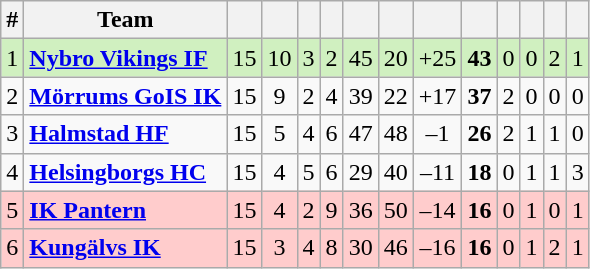<table class="wikitable sortable">
<tr>
<th>#</th>
<th>Team</th>
<th></th>
<th></th>
<th></th>
<th></th>
<th></th>
<th></th>
<th></th>
<th></th>
<th></th>
<th></th>
<th></th>
<th></th>
</tr>
<tr style="background: #D0F0C0;">
<td>1</td>
<td><strong><a href='#'>Nybro Vikings IF</a></strong></td>
<td style="text-align: center;">15</td>
<td style="text-align: center;">10</td>
<td style="text-align: center;">3</td>
<td style="text-align: center;">2</td>
<td style="text-align: center;">45</td>
<td style="text-align: center;">20</td>
<td style="text-align: center;">+25</td>
<td style="text-align: center;"><strong>43</strong></td>
<td style="text-align: center;">0</td>
<td style="text-align: center;">0</td>
<td style="text-align: center;">2</td>
<td style="text-align: center;">1</td>
</tr>
<tr>
<td>2</td>
<td><strong><a href='#'>Mörrums GoIS IK</a></strong></td>
<td style="text-align: center;">15</td>
<td style="text-align: center;">9</td>
<td style="text-align: center;">2</td>
<td style="text-align: center;">4</td>
<td style="text-align: center;">39</td>
<td style="text-align: center;">22</td>
<td style="text-align: center;">+17</td>
<td style="text-align: center;"><strong>37</strong></td>
<td style="text-align: center;">2</td>
<td style="text-align: center;">0</td>
<td style="text-align: center;">0</td>
<td style="text-align: center;">0</td>
</tr>
<tr>
<td>3</td>
<td><strong><a href='#'>Halmstad HF</a></strong></td>
<td style="text-align: center;">15</td>
<td style="text-align: center;">5</td>
<td style="text-align: center;">4</td>
<td style="text-align: center;">6</td>
<td style="text-align: center;">47</td>
<td style="text-align: center;">48</td>
<td style="text-align: center;">–1</td>
<td style="text-align: center;"><strong>26</strong></td>
<td style="text-align: center;">2</td>
<td style="text-align: center;">1</td>
<td style="text-align: center;">1</td>
<td style="text-align: center;">0</td>
</tr>
<tr>
<td>4</td>
<td><strong><a href='#'>Helsingborgs HC</a></strong></td>
<td style="text-align: center;">15</td>
<td style="text-align: center;">4</td>
<td style="text-align: center;">5</td>
<td style="text-align: center;">6</td>
<td style="text-align: center;">29</td>
<td style="text-align: center;">40</td>
<td style="text-align: center;">–11</td>
<td style="text-align: center;"><strong>18</strong></td>
<td style="text-align: center;">0</td>
<td style="text-align: center;">1</td>
<td style="text-align: center;">1</td>
<td style="text-align: center;">3</td>
</tr>
<tr style="background: #FFCCCC;">
<td>5</td>
<td><strong><a href='#'>IK Pantern</a></strong></td>
<td style="text-align: center;">15</td>
<td style="text-align: center;">4</td>
<td style="text-align: center;">2</td>
<td style="text-align: center;">9</td>
<td style="text-align: center;">36</td>
<td style="text-align: center;">50</td>
<td style="text-align: center;">–14</td>
<td style="text-align: center;"><strong>16</strong></td>
<td style="text-align: center;">0</td>
<td style="text-align: center;">1</td>
<td style="text-align: center;">0</td>
<td style="text-align: center;">1</td>
</tr>
<tr style="background: #FFCCCC;">
<td>6</td>
<td><strong><a href='#'>Kungälvs IK</a></strong></td>
<td style="text-align: center;">15</td>
<td style="text-align: center;">3</td>
<td style="text-align: center;">4</td>
<td style="text-align: center;">8</td>
<td style="text-align: center;">30</td>
<td style="text-align: center;">46</td>
<td style="text-align: center;">–16</td>
<td style="text-align: center;"><strong>16</strong></td>
<td style="text-align: center;">0</td>
<td style="text-align: center;">1</td>
<td style="text-align: center;">2</td>
<td style="text-align: center;">1</td>
</tr>
</table>
